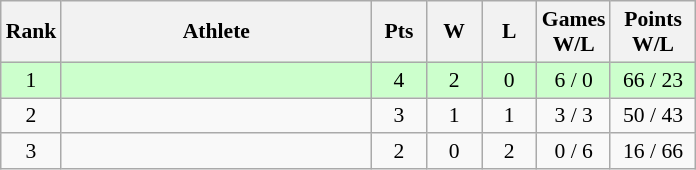<table class="wikitable" style="text-align: center; font-size:90% ">
<tr>
<th width="20">Rank</th>
<th width="200">Athlete</th>
<th width="30">Pts</th>
<th width="30">W</th>
<th width="30">L</th>
<th width="40">Games<br>W/L</th>
<th width="50">Points<br>W/L</th>
</tr>
<tr bgcolor=#ccffcc>
<td>1</td>
<td align=left></td>
<td>4</td>
<td>2</td>
<td>0</td>
<td>6 / 0</td>
<td>66 / 23</td>
</tr>
<tr>
<td>2</td>
<td align=left></td>
<td>3</td>
<td>1</td>
<td>1</td>
<td>3 / 3</td>
<td>50 / 43</td>
</tr>
<tr>
<td>3</td>
<td align=left></td>
<td>2</td>
<td>0</td>
<td>2</td>
<td>0 / 6</td>
<td>16 / 66</td>
</tr>
</table>
